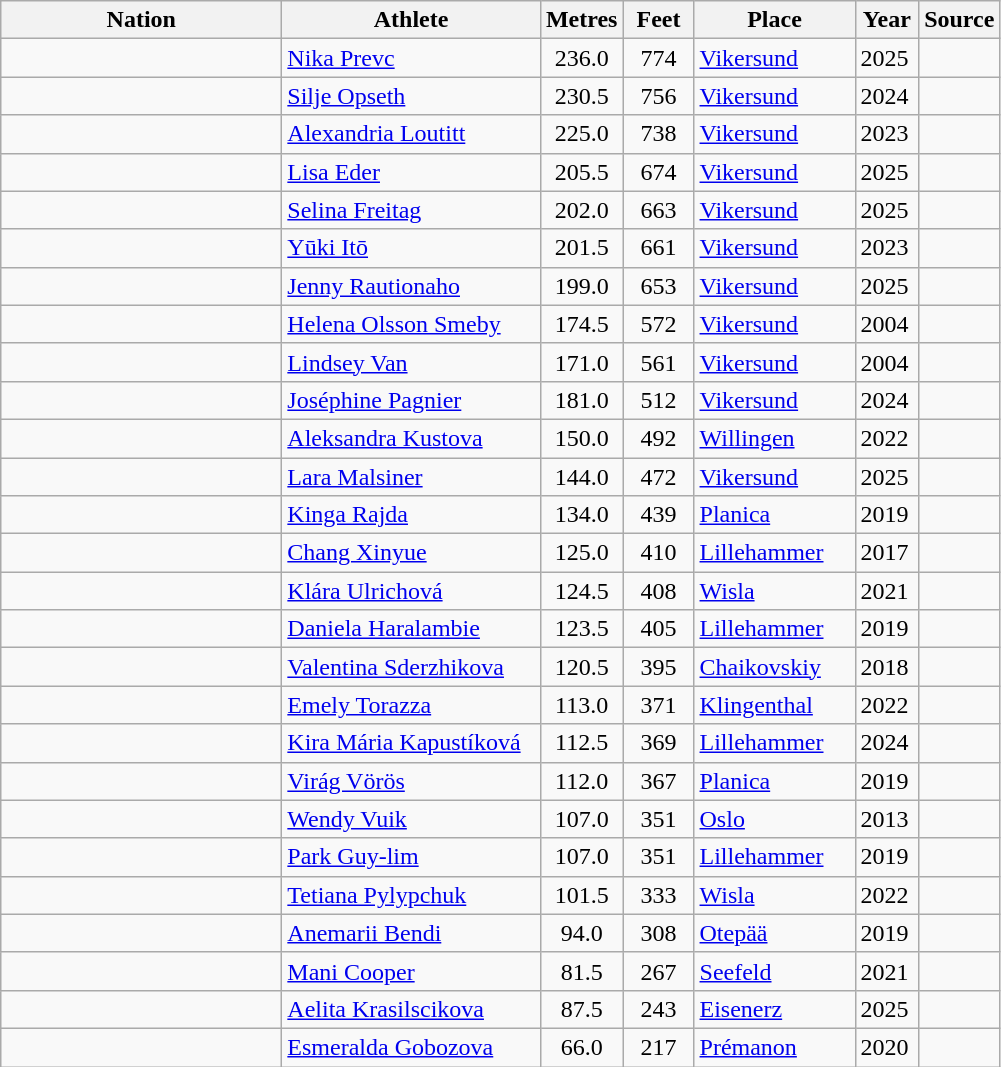<table class="wikitable sortable">
<tr>
<th width=180>Nation</th>
<th width=165>Athlete</th>
<th width=40>Metres</th>
<th width=40>Feet</th>
<th width=100>Place</th>
<th width=35>Year</th>
<th width=40>Source</th>
</tr>
<tr>
<td></td>
<td><a href='#'>Nika Prevc</a> </td>
<td align=center>236.0</td>
<td align=center>774</td>
<td><a href='#'>Vikersund</a></td>
<td>2025</td>
<td></td>
</tr>
<tr>
<td></td>
<td><a href='#'>Silje Opseth</a></td>
<td align=center>230.5</td>
<td align=center>756</td>
<td><a href='#'>Vikersund</a></td>
<td>2024</td>
</tr>
<tr>
<td></td>
<td><a href='#'>Alexandria Loutitt</a></td>
<td align=center>225.0</td>
<td align=center>738</td>
<td><a href='#'>Vikersund</a></td>
<td>2023</td>
<td></td>
</tr>
<tr>
<td></td>
<td><a href='#'>Lisa Eder</a></td>
<td align=center>205.5</td>
<td align=center>674</td>
<td><a href='#'>Vikersund</a></td>
<td>2025</td>
<td></td>
</tr>
<tr>
<td></td>
<td><a href='#'>Selina Freitag</a></td>
<td align=center>202.0</td>
<td align=center>663</td>
<td><a href='#'>Vikersund</a></td>
<td>2025</td>
<td></td>
</tr>
<tr>
<td></td>
<td><a href='#'>Yūki Itō</a></td>
<td align=center>201.5</td>
<td align=center>661</td>
<td><a href='#'>Vikersund</a></td>
<td>2023</td>
<td></td>
</tr>
<tr>
<td></td>
<td><a href='#'>Jenny Rautionaho</a></td>
<td align=center>199.0</td>
<td align=center>653</td>
<td><a href='#'>Vikersund</a></td>
<td>2025</td>
<td></td>
</tr>
<tr>
<td></td>
<td><a href='#'>Helena Olsson Smeby</a></td>
<td align=center>174.5</td>
<td align=center>572</td>
<td><a href='#'>Vikersund</a></td>
<td>2004</td>
<td></td>
</tr>
<tr>
<td></td>
<td><a href='#'>Lindsey Van</a></td>
<td align=center>171.0</td>
<td align=center>561</td>
<td><a href='#'>Vikersund</a></td>
<td>2004</td>
<td></td>
</tr>
<tr>
<td></td>
<td><a href='#'>Joséphine Pagnier</a></td>
<td align=center>181.0</td>
<td align=center>512</td>
<td><a href='#'>Vikersund</a></td>
<td>2024</td>
<td></td>
</tr>
<tr>
<td></td>
<td><a href='#'>Aleksandra Kustova</a></td>
<td align=center>150.0</td>
<td align=center>492</td>
<td><a href='#'>Willingen</a></td>
<td>2022</td>
<td></td>
</tr>
<tr>
<td></td>
<td><a href='#'>Lara Malsiner</a></td>
<td align=center>144.0</td>
<td align=center>472</td>
<td><a href='#'>Vikersund</a></td>
<td>2025</td>
<td></td>
</tr>
<tr>
<td></td>
<td><a href='#'>Kinga Rajda</a></td>
<td align="center">134.0</td>
<td align="center">439</td>
<td><a href='#'>Planica</a></td>
<td>2019</td>
<td></td>
</tr>
<tr>
<td></td>
<td><a href='#'>Chang Xinyue</a></td>
<td align=center>125.0</td>
<td align=center>410</td>
<td><a href='#'>Lillehammer</a></td>
<td>2017</td>
<td></td>
</tr>
<tr>
<td></td>
<td><a href='#'>Klára Ulrichová</a></td>
<td align=center>124.5</td>
<td align=center>408</td>
<td><a href='#'>Wisla</a></td>
<td>2021</td>
<td></td>
</tr>
<tr>
<td></td>
<td><a href='#'>Daniela Haralambie</a></td>
<td align=center>123.5</td>
<td align=center>405</td>
<td><a href='#'>Lillehammer</a></td>
<td>2019</td>
<td></td>
</tr>
<tr>
<td></td>
<td><a href='#'>Valentina Sderzhikova</a></td>
<td align=center>120.5</td>
<td align=center>395</td>
<td><a href='#'>Chaikovskiy</a></td>
<td>2018</td>
<td></td>
</tr>
<tr>
<td></td>
<td><a href='#'>Emely Torazza</a></td>
<td align=center>113.0</td>
<td align=center>371</td>
<td><a href='#'>Klingenthal</a></td>
<td>2022</td>
<td></td>
</tr>
<tr>
<td></td>
<td><a href='#'>Kira Mária Kapustíková</a></td>
<td align=center>112.5</td>
<td align=center>369</td>
<td><a href='#'>Lillehammer</a></td>
<td>2024</td>
<td></td>
</tr>
<tr>
<td></td>
<td><a href='#'>Virág Vörös</a></td>
<td align=center>112.0</td>
<td align=center>367</td>
<td><a href='#'>Planica</a></td>
<td>2019</td>
<td></td>
</tr>
<tr>
<td></td>
<td><a href='#'>Wendy Vuik</a></td>
<td align=center>107.0</td>
<td align=center>351</td>
<td><a href='#'>Oslo</a></td>
<td>2013</td>
<td></td>
</tr>
<tr>
<td></td>
<td><a href='#'>Park Guy-lim</a></td>
<td align=center>107.0</td>
<td align=center>351</td>
<td><a href='#'>Lillehammer</a></td>
<td>2019</td>
<td></td>
</tr>
<tr>
<td></td>
<td><a href='#'>Tetiana Pylypchuk</a></td>
<td align=center>101.5</td>
<td align=center>333</td>
<td><a href='#'>Wisla</a></td>
<td>2022</td>
<td></td>
</tr>
<tr>
<td></td>
<td><a href='#'>Anemarii Bendi</a></td>
<td align=center>94.0</td>
<td align=center>308</td>
<td><a href='#'>Otepää</a></td>
<td>2019</td>
<td></td>
</tr>
<tr>
<td></td>
<td><a href='#'>Mani Cooper</a></td>
<td align=center>81.5</td>
<td align=center>267</td>
<td><a href='#'>Seefeld</a></td>
<td>2021</td>
<td></td>
</tr>
<tr>
<td></td>
<td><a href='#'>Aelita Krasilscikova</a></td>
<td align=center>87.5</td>
<td align=center>243</td>
<td><a href='#'>Eisenerz</a></td>
<td>2025</td>
<td></td>
</tr>
<tr>
<td></td>
<td><a href='#'>Esmeralda Gobozova</a></td>
<td align=center>66.0</td>
<td align=center>217</td>
<td><a href='#'>Prémanon</a></td>
<td>2020</td>
<td></td>
</tr>
</table>
